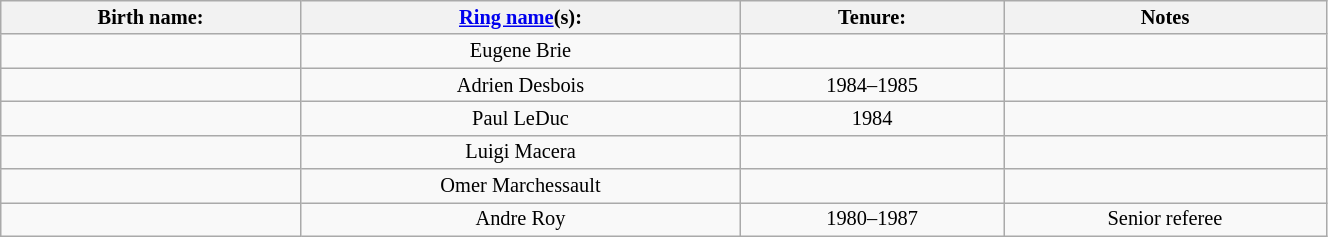<table class="sortable wikitable" style="font-size:85%; text-align:center; width:70%;">
<tr>
<th>Birth name:</th>
<th><a href='#'>Ring name</a>(s):</th>
<th>Tenure:</th>
<th>Notes</th>
</tr>
<tr>
<td></td>
<td>Eugene Brie</td>
<td sort></td>
<td></td>
</tr>
<tr>
<td> </td>
<td>Adrien Desbois</td>
<td sort>1984–1985</td>
<td></td>
</tr>
<tr>
<td></td>
<td>Paul LeDuc</td>
<td sort>1984</td>
<td></td>
</tr>
<tr>
<td> </td>
<td>Luigi Macera</td>
<td sort></td>
<td></td>
</tr>
<tr>
<td> </td>
<td>Omer Marchessault</td>
<td sort></td>
<td></td>
</tr>
<tr>
<td> </td>
<td>Andre Roy</td>
<td sort>1980–1987</td>
<td>Senior referee</td>
</tr>
</table>
